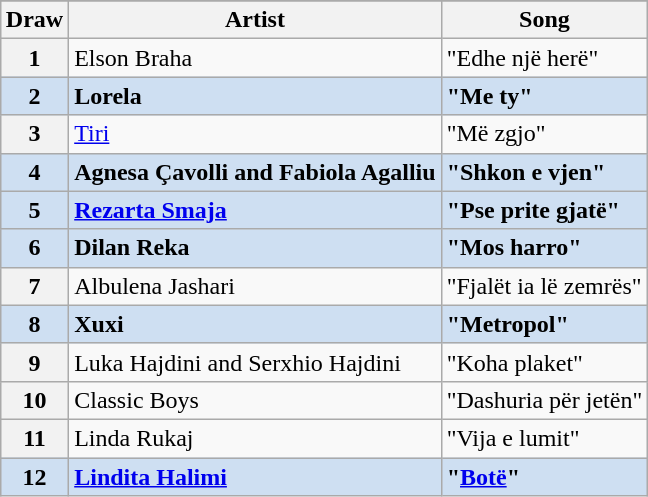<table class="sortable wikitable plainrowheaders" style="margin: 1em auto 1em auto;">
<tr>
</tr>
<tr>
<th scope="col">Draw</th>
<th scope="col">Artist</th>
<th scope="col">Song</th>
</tr>
<tr>
<th scope="row" style="text-align:center;">1</th>
<td>Elson Braha</td>
<td>"Edhe një herë"</td>
</tr>
<tr style="font-weight:bold; background:#CEDFF2;">
<th scope="row" style="text-align:center; font-weight:bold; background:#CEDFF2;">2</th>
<td>Lorela</td>
<td>"Me ty"</td>
</tr>
<tr>
<th scope="row" style="text-align:center;">3</th>
<td><a href='#'>Tiri</a></td>
<td>"Më zgjo"</td>
</tr>
<tr style="font-weight:bold; background:#CEDFF2;">
<th scope="row" style="text-align:center; font-weight:bold; background:#CEDFF2;">4</th>
<td>Agnesa Çavolli and Fabiola Agalliu</td>
<td>"Shkon e vjen"</td>
</tr>
<tr style="font-weight:bold; background:#CEDFF2;">
<th scope="row" style="text-align:center; font-weight:bold; background:#CEDFF2;">5</th>
<td><a href='#'>Rezarta Smaja</a></td>
<td>"Pse prite gjatë"</td>
</tr>
<tr style="font-weight:bold; background:#CEDFF2;">
<th scope="row" style="text-align:center; font-weight:bold; background:#CEDFF2;">6</th>
<td>Dilan Reka</td>
<td>"Mos harro"</td>
</tr>
<tr>
<th scope="row" style="text-align:center;">7</th>
<td>Albulena Jashari</td>
<td>"Fjalët ia lë zemrës"</td>
</tr>
<tr style="font-weight:bold; background:#CEDFF2;">
<th scope="row" style="text-align:center; font-weight:bold; background:#CEDFF2;">8</th>
<td>Xuxi</td>
<td>"Metropol"</td>
</tr>
<tr>
<th scope="row" style="text-align:center;">9</th>
<td>Luka Hajdini and Serxhio Hajdini</td>
<td>"Koha plaket"</td>
</tr>
<tr>
<th scope="row" style="text-align:center;">10</th>
<td>Classic Boys</td>
<td>"Dashuria për jetën"</td>
</tr>
<tr>
<th scope="row" style="text-align:center;">11</th>
<td>Linda Rukaj</td>
<td>"Vija e lumit"</td>
</tr>
<tr style="font-weight:bold; background:#CEDFF2;">
<th scope="row" style="text-align:center; font-weight:bold; background:#CEDFF2;">12</th>
<td><a href='#'>Lindita Halimi</a></td>
<td>"<a href='#'>Botë</a>"</td>
</tr>
</table>
